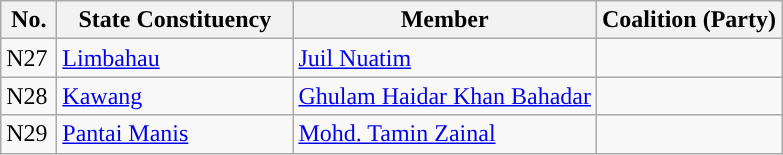<table class="wikitable sortable">
<tr>
<th width="30">No.</th>
<th width="150">State Constituency</th>
<th>Member</th>
<th>Coalition (Party)</th>
</tr>
<tr>
<td>N27</td>
<td><a href='#'>Limbahau</a></td>
<td><a href='#'>Juil Nuatim</a></td>
<td></td>
</tr>
<tr>
<td>N28</td>
<td><a href='#'>Kawang</a></td>
<td><a href='#'>Ghulam Haidar Khan Bahadar</a></td>
<td></td>
</tr>
<tr>
<td>N29</td>
<td><a href='#'>Pantai Manis</a></td>
<td><a href='#'>Mohd. Tamin Zainal</a></td>
<td></td>
</tr>
</table>
